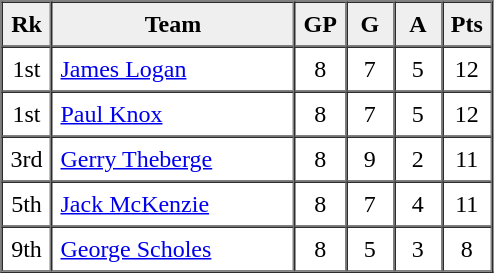<table border=1 cellpadding=5 cellspacing=0>
<tr>
<th bgcolor="#efefef" width="20">Rk</th>
<th bgcolor="#efefef" width="150">Team</th>
<th bgcolor="#efefef" width="20">GP</th>
<th bgcolor="#efefef" width="20">G</th>
<th bgcolor="#efefef" width="20">A</th>
<th bgcolor="#efefef" width="20">Pts</th>
</tr>
<tr align=center>
<td>1st</td>
<td align=left> <a href='#'>James Logan</a></td>
<td>8</td>
<td>7</td>
<td>5</td>
<td>12</td>
</tr>
<tr align=center>
<td>1st</td>
<td align=left> <a href='#'>Paul Knox</a></td>
<td>8</td>
<td>7</td>
<td>5</td>
<td>12</td>
</tr>
<tr align=center>
<td>3rd</td>
<td align=left> <a href='#'>Gerry Theberge</a></td>
<td>8</td>
<td>9</td>
<td>2</td>
<td>11</td>
</tr>
<tr align=center>
<td>5th</td>
<td align=left> <a href='#'>Jack McKenzie</a></td>
<td>8</td>
<td>7</td>
<td>4</td>
<td>11</td>
</tr>
<tr align=center>
<td>9th</td>
<td align=left> <a href='#'>George Scholes</a></td>
<td>8</td>
<td>5</td>
<td>3</td>
<td>8</td>
</tr>
</table>
